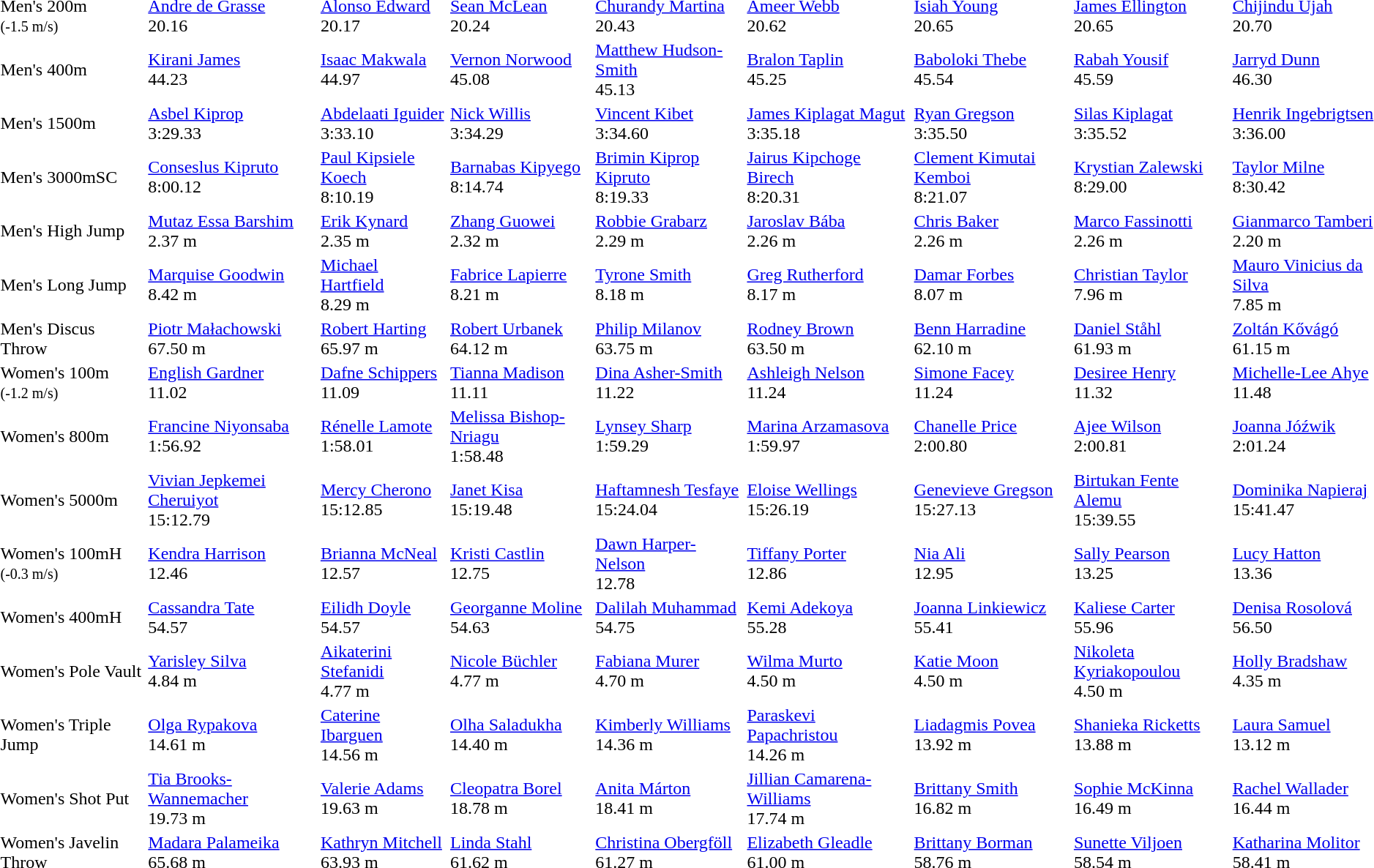<table>
<tr>
<td>Men's 200m<br><small>(-1.5 m/s)</small></td>
<td><a href='#'>Andre de Grasse</a><br>  20.16</td>
<td><a href='#'>Alonso Edward</a><br>  20.17</td>
<td><a href='#'>Sean McLean</a><br>  20.24</td>
<td><a href='#'>Churandy Martina</a><br>  20.43</td>
<td><a href='#'>Ameer Webb</a><br>  20.62</td>
<td><a href='#'>Isiah Young</a><br>  20.65</td>
<td><a href='#'>James Ellington</a><br>  20.65</td>
<td><a href='#'>Chijindu Ujah</a><br>  20.70</td>
</tr>
<tr>
<td>Men's 400m</td>
<td><a href='#'>Kirani James</a><br>  44.23</td>
<td><a href='#'>Isaac Makwala</a><br>  44.97</td>
<td><a href='#'>Vernon Norwood</a><br>  45.08</td>
<td><a href='#'>Matthew Hudson-Smith</a><br>  45.13</td>
<td><a href='#'>Bralon Taplin</a><br>  45.25</td>
<td><a href='#'>Baboloki Thebe</a><br>  45.54</td>
<td><a href='#'>Rabah Yousif</a><br>  45.59</td>
<td><a href='#'>Jarryd Dunn</a><br>  46.30</td>
</tr>
<tr>
<td>Men's 1500m</td>
<td><a href='#'>Asbel Kiprop</a><br>  3:29.33</td>
<td><a href='#'>Abdelaati Iguider</a><br>  3:33.10</td>
<td><a href='#'>Nick Willis</a><br>  3:34.29</td>
<td><a href='#'>Vincent Kibet</a><br>  3:34.60</td>
<td><a href='#'>James Kiplagat Magut</a><br>  3:35.18</td>
<td><a href='#'>Ryan Gregson</a><br>  3:35.50</td>
<td><a href='#'>Silas Kiplagat</a><br>  3:35.52</td>
<td><a href='#'>Henrik Ingebrigtsen</a><br>  3:36.00</td>
</tr>
<tr>
<td>Men's 3000mSC</td>
<td><a href='#'>Conseslus Kipruto</a><br>  8:00.12</td>
<td><a href='#'>Paul Kipsiele Koech</a><br>  8:10.19</td>
<td><a href='#'>Barnabas Kipyego</a><br>  8:14.74</td>
<td><a href='#'>Brimin Kiprop Kipruto</a><br>  8:19.33</td>
<td><a href='#'>Jairus Kipchoge Birech</a><br>  8:20.31</td>
<td><a href='#'>Clement Kimutai Kemboi</a><br>  8:21.07</td>
<td><a href='#'>Krystian Zalewski</a><br>  8:29.00</td>
<td><a href='#'>Taylor Milne</a><br>  8:30.42</td>
</tr>
<tr>
<td>Men's High Jump</td>
<td><a href='#'>Mutaz Essa Barshim</a><br>  2.37 m</td>
<td><a href='#'>Erik Kynard</a><br>  2.35 m</td>
<td><a href='#'>Zhang Guowei</a><br>  2.32 m</td>
<td><a href='#'>Robbie Grabarz</a><br>  2.29 m</td>
<td><a href='#'>Jaroslav Bába</a><br>  2.26 m</td>
<td><a href='#'>Chris Baker</a><br>  2.26 m</td>
<td><a href='#'>Marco Fassinotti</a><br>  2.26 m</td>
<td><a href='#'>Gianmarco Tamberi</a><br>  2.20 m</td>
</tr>
<tr>
<td>Men's Long Jump</td>
<td><a href='#'>Marquise Goodwin</a><br>  8.42 m</td>
<td><a href='#'>Michael Hartfield</a><br>  8.29 m</td>
<td><a href='#'>Fabrice Lapierre</a><br>  8.21 m</td>
<td><a href='#'>Tyrone Smith</a><br>  8.18 m</td>
<td><a href='#'>Greg Rutherford</a><br>  8.17 m</td>
<td><a href='#'>Damar Forbes</a><br>  8.07 m</td>
<td><a href='#'>Christian Taylor</a><br>  7.96 m</td>
<td><a href='#'>Mauro Vinicius da Silva</a><br>  7.85 m</td>
</tr>
<tr>
<td>Men's Discus Throw</td>
<td><a href='#'>Piotr Małachowski</a><br>  67.50 m</td>
<td><a href='#'>Robert Harting</a><br>  65.97 m</td>
<td><a href='#'>Robert Urbanek</a><br>  64.12 m</td>
<td><a href='#'>Philip Milanov</a><br>  63.75 m</td>
<td><a href='#'>Rodney Brown</a><br>  63.50 m</td>
<td><a href='#'>Benn Harradine</a><br>  62.10 m</td>
<td><a href='#'>Daniel Ståhl</a><br>  61.93 m</td>
<td><a href='#'>Zoltán Kővágó</a><br>  61.15 m</td>
</tr>
<tr>
<td>Women's 100m<br><small>(-1.2 m/s)</small></td>
<td><a href='#'>English Gardner</a><br>  11.02</td>
<td><a href='#'>Dafne Schippers</a><br>  11.09</td>
<td><a href='#'>Tianna Madison</a><br>  11.11</td>
<td><a href='#'>Dina Asher-Smith</a><br>  11.22</td>
<td><a href='#'>Ashleigh Nelson</a><br>  11.24</td>
<td><a href='#'>Simone Facey</a><br>  11.24</td>
<td><a href='#'>Desiree Henry</a><br>  11.32</td>
<td><a href='#'>Michelle-Lee Ahye</a><br>  11.48</td>
</tr>
<tr>
<td>Women's 800m</td>
<td><a href='#'>Francine Niyonsaba</a><br>  1:56.92</td>
<td><a href='#'>Rénelle Lamote</a><br>  1:58.01</td>
<td><a href='#'>Melissa Bishop-Nriagu</a><br>  1:58.48</td>
<td><a href='#'>Lynsey Sharp</a><br>  1:59.29</td>
<td><a href='#'>Marina Arzamasova</a><br>  1:59.97</td>
<td><a href='#'>Chanelle Price</a><br>  2:00.80</td>
<td><a href='#'>Ajee Wilson</a><br>  2:00.81</td>
<td><a href='#'>Joanna Jóźwik</a><br>  2:01.24</td>
</tr>
<tr>
<td>Women's 5000m</td>
<td><a href='#'>Vivian Jepkemei Cheruiyot</a><br>  15:12.79</td>
<td><a href='#'>Mercy Cherono</a><br>  15:12.85</td>
<td><a href='#'>Janet Kisa</a><br>  15:19.48</td>
<td><a href='#'>Haftamnesh Tesfaye</a><br>  15:24.04</td>
<td><a href='#'>Eloise Wellings</a><br>  15:26.19</td>
<td><a href='#'>Genevieve Gregson</a><br>  15:27.13</td>
<td><a href='#'>Birtukan Fente Alemu</a><br>  15:39.55</td>
<td><a href='#'>Dominika Napieraj</a><br>  15:41.47</td>
</tr>
<tr>
<td>Women's 100mH<br><small>(-0.3 m/s)</small></td>
<td><a href='#'>Kendra Harrison</a><br>  12.46</td>
<td><a href='#'>Brianna McNeal</a><br>  12.57</td>
<td><a href='#'>Kristi Castlin</a><br>  12.75</td>
<td><a href='#'>Dawn Harper-Nelson</a><br>  12.78</td>
<td><a href='#'>Tiffany Porter</a><br>  12.86</td>
<td><a href='#'>Nia Ali</a><br>  12.95</td>
<td><a href='#'>Sally Pearson</a><br>  13.25</td>
<td><a href='#'>Lucy Hatton</a><br>  13.36</td>
</tr>
<tr>
<td>Women's 400mH</td>
<td><a href='#'>Cassandra Tate</a><br>  54.57</td>
<td><a href='#'>Eilidh Doyle</a><br>  54.57</td>
<td><a href='#'>Georganne Moline</a><br>  54.63</td>
<td><a href='#'>Dalilah Muhammad</a><br>  54.75</td>
<td><a href='#'>Kemi Adekoya</a><br>  55.28</td>
<td><a href='#'>Joanna Linkiewicz</a><br>  55.41</td>
<td><a href='#'>Kaliese Carter</a><br>  55.96</td>
<td><a href='#'>Denisa Rosolová</a><br>  56.50</td>
</tr>
<tr>
<td>Women's Pole Vault</td>
<td><a href='#'>Yarisley Silva</a><br>  4.84 m</td>
<td><a href='#'>Aikaterini Stefanidi</a><br>  4.77 m</td>
<td><a href='#'>Nicole Büchler</a><br>  4.77 m</td>
<td><a href='#'>Fabiana Murer</a><br>  4.70 m</td>
<td><a href='#'>Wilma Murto</a><br>  4.50 m</td>
<td><a href='#'>Katie Moon</a><br>  4.50 m</td>
<td><a href='#'>Nikoleta Kyriakopoulou</a><br>  4.50 m</td>
<td><a href='#'>Holly Bradshaw</a><br>  4.35 m</td>
</tr>
<tr>
<td>Women's Triple Jump</td>
<td><a href='#'>Olga Rypakova</a><br>  14.61 m</td>
<td><a href='#'>Caterine Ibarguen</a><br>  14.56 m</td>
<td><a href='#'>Olha Saladukha</a><br>  14.40 m</td>
<td><a href='#'>Kimberly Williams</a><br>  14.36 m</td>
<td><a href='#'>Paraskevi Papachristou</a><br>  14.26 m</td>
<td><a href='#'>Liadagmis Povea</a><br>  13.92 m</td>
<td><a href='#'>Shanieka Ricketts</a><br>  13.88 m</td>
<td><a href='#'>Laura Samuel</a><br>  13.12 m</td>
</tr>
<tr>
<td>Women's Shot Put</td>
<td><a href='#'>Tia Brooks-Wannemacher</a><br>  19.73 m</td>
<td><a href='#'>Valerie Adams</a><br>  19.63 m</td>
<td><a href='#'>Cleopatra Borel</a><br>  18.78 m</td>
<td><a href='#'>Anita Márton</a><br>  18.41 m</td>
<td><a href='#'>Jillian Camarena-Williams</a><br>  17.74 m</td>
<td><a href='#'>Brittany Smith</a><br>  16.82 m</td>
<td><a href='#'>Sophie McKinna</a><br>  16.49 m</td>
<td><a href='#'>Rachel Wallader</a><br>  16.44 m</td>
</tr>
<tr>
<td>Women's Javelin Throw</td>
<td><a href='#'>Madara Palameika</a><br>  65.68 m</td>
<td><a href='#'>Kathryn Mitchell</a><br>  63.93 m</td>
<td><a href='#'>Linda Stahl</a><br>  61.62 m</td>
<td><a href='#'>Christina Obergföll</a><br>  61.27 m</td>
<td><a href='#'>Elizabeth Gleadle</a><br>  61.00 m</td>
<td><a href='#'>Brittany Borman</a><br>  58.76 m</td>
<td><a href='#'>Sunette Viljoen</a><br>  58.54 m</td>
<td><a href='#'>Katharina Molitor</a><br>  58.41 m</td>
</tr>
</table>
